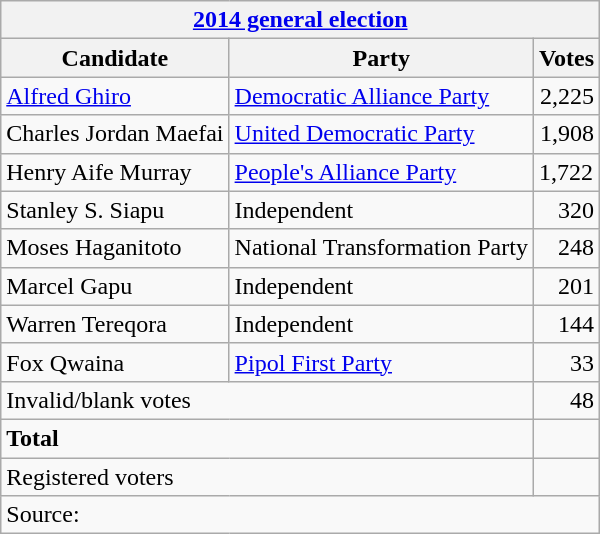<table class=wikitable style=text-align:left>
<tr>
<th colspan=3><a href='#'>2014 general election</a></th>
</tr>
<tr>
<th>Candidate</th>
<th>Party</th>
<th>Votes</th>
</tr>
<tr>
<td><a href='#'>Alfred Ghiro</a></td>
<td><a href='#'>Democratic Alliance Party</a></td>
<td align=right>2,225</td>
</tr>
<tr>
<td>Charles Jordan Maefai</td>
<td><a href='#'>United Democratic Party</a></td>
<td align=right>1,908</td>
</tr>
<tr>
<td>Henry Aife Murray</td>
<td><a href='#'>People's Alliance Party</a></td>
<td alig=right>1,722</td>
</tr>
<tr>
<td>Stanley S. Siapu</td>
<td>Independent</td>
<td align=right>320</td>
</tr>
<tr>
<td>Moses Haganitoto</td>
<td>National Transformation Party</td>
<td align=right>248</td>
</tr>
<tr>
<td>Marcel Gapu</td>
<td>Independent</td>
<td align=right>201</td>
</tr>
<tr>
<td>Warren Tereqora</td>
<td>Independent</td>
<td align=right>144</td>
</tr>
<tr>
<td>Fox Qwaina</td>
<td><a href='#'>Pipol First Party</a></td>
<td align=right>33</td>
</tr>
<tr>
<td colspan=2>Invalid/blank votes</td>
<td align=right>48</td>
</tr>
<tr>
<td colspan=2><strong>Total</strong></td>
<td></td>
</tr>
<tr>
<td colspan=2>Registered voters</td>
<td></td>
</tr>
<tr>
<td colspan=3>Source: </td>
</tr>
</table>
